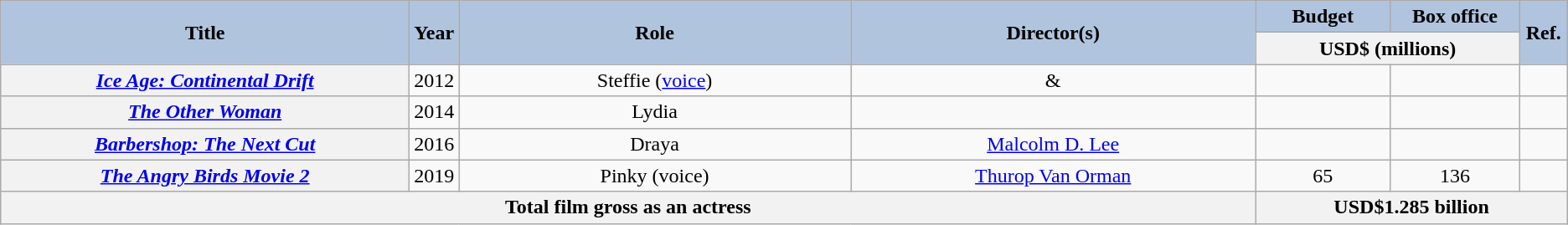<table class="wikitable sortable plainrowheaders" style="text-align: center;">
<tr>
<th rowspan="2" scope="col" style="width:28em; background:#b0c4de;">Title</th>
<th rowspan="2" scope="col" style="background:#B0C4DE;">Year</th>
<th rowspan="2" scope="col" style="width:28em; background:#b0c4de;">Role</th>
<th rowspan="2" scope="col" style="width:28em; background:#b0c4de;">Director(s)</th>
<th scope="col"  style="width:8em; background:#b0c4de;">Budget</th>
<th scope="col"  style="width:8em; background:#b0c4de;">Box office</th>
<th rowspan="2" scope="col" class="unsortable" style="width:2em; background:#b0c4de;">Ref.</th>
</tr>
<tr class="unsortable">
<th colspan="2" class="unsortable">USD$ (millions)</th>
</tr>
<tr>
<th scope="row"><em><a href='#'>Ice Age: Continental Drift</a></em></th>
<td>2012</td>
<td>Steffie (<a href='#'>voice</a>)</td>
<td> & </td>
<td></td>
<td></td>
<td></td>
</tr>
<tr>
<th scope="row"><em><a href='#'>The Other Woman</a></em></th>
<td>2014</td>
<td>Lydia</td>
<td></td>
<td></td>
<td></td>
<td></td>
</tr>
<tr>
<th scope="row"><em><a href='#'>Barbershop: The Next Cut</a></em></th>
<td>2016</td>
<td>Draya</td>
<td><a href='#'>Malcolm D. Lee</a></td>
<td></td>
<td></td>
<td></td>
</tr>
<tr>
<th scope="row"><em><a href='#'>The Angry Birds Movie 2</a></em></th>
<td>2019</td>
<td>Pinky (voice)</td>
<td><a href='#'>Thurop Van Orman</a></td>
<td>65</td>
<td>136</td>
<td></td>
</tr>
<tr>
<th colspan="4">Total film gross as an actress</th>
<th colspan="3">USD$1.285 billion</th>
</tr>
</table>
